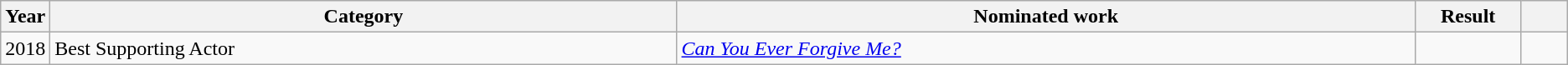<table class=wikitable>
<tr>
<th scope="col" style="width:1em;">Year</th>
<th scope="col" style="width:33em;">Category</th>
<th scope="col" style="width:39em;">Nominated work</th>
<th scope="col" style="width:5em;">Result</th>
<th scope="col" style="width:2em;"></th>
</tr>
<tr>
<td>2018</td>
<td>Best Supporting Actor</td>
<td><em><a href='#'>Can You Ever Forgive Me?</a></em></td>
<td></td>
<td style="text-align:center;"></td>
</tr>
</table>
